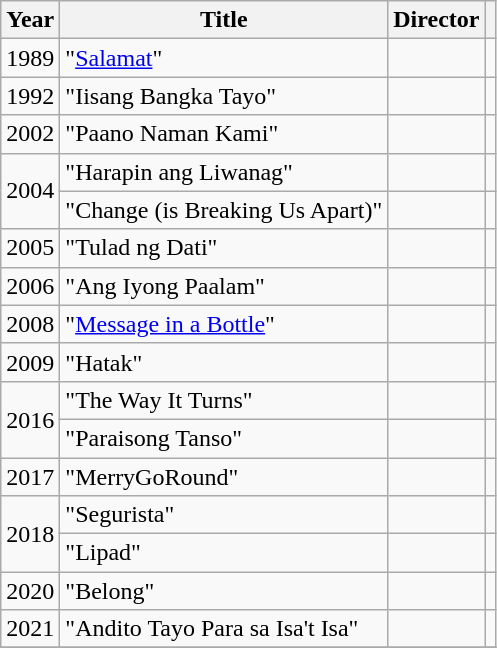<table class="wikitable">
<tr>
<th><strong>Year</strong></th>
<th><strong>Title</strong></th>
<th><strong>Director</strong></th>
<th></th>
</tr>
<tr>
<td>1989</td>
<td>"<a href='#'>Salamat</a>"</td>
<td></td>
<td></td>
</tr>
<tr>
<td>1992</td>
<td>"Iisang Bangka Tayo"</td>
<td></td>
<td></td>
</tr>
<tr>
<td>2002</td>
<td>"Paano Naman Kami"</td>
<td></td>
<td></td>
</tr>
<tr>
<td rowspan="2">2004</td>
<td>"Harapin ang Liwanag"</td>
<td></td>
<td></td>
</tr>
<tr>
<td>"Change (is Breaking Us Apart)"</td>
<td></td>
<td></td>
</tr>
<tr>
<td>2005</td>
<td>"Tulad ng Dati"</td>
<td></td>
<td></td>
</tr>
<tr>
<td>2006</td>
<td>"Ang Iyong Paalam"</td>
<td></td>
<td></td>
</tr>
<tr>
<td>2008</td>
<td>"<a href='#'>Message in a Bottle</a>"</td>
<td></td>
<td></td>
</tr>
<tr>
<td>2009</td>
<td>"Hatak"</td>
<td></td>
<td></td>
</tr>
<tr>
<td rowspan="2">2016</td>
<td>"The Way It Turns"</td>
<td></td>
<td></td>
</tr>
<tr>
<td>"Paraisong Tanso"</td>
<td></td>
<td></td>
</tr>
<tr>
<td>2017</td>
<td>"MerryGoRound"</td>
<td></td>
<td></td>
</tr>
<tr>
<td rowspan="2">2018</td>
<td>"Segurista"</td>
<td></td>
<td></td>
</tr>
<tr>
<td>"Lipad"</td>
<td></td>
<td></td>
</tr>
<tr>
<td>2020</td>
<td>"Belong"</td>
<td></td>
<td></td>
</tr>
<tr>
<td>2021</td>
<td>"Andito Tayo Para sa Isa't Isa"</td>
<td></td>
<td></td>
</tr>
<tr>
</tr>
</table>
